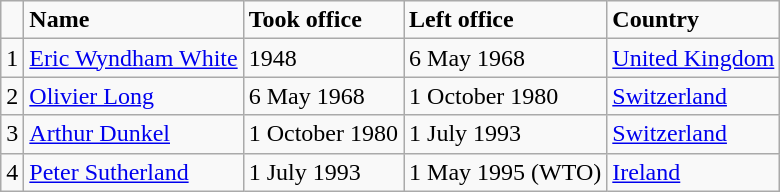<table class="wikitable">
<tr>
<td></td>
<td><strong>Name</strong></td>
<td><strong>Took office</strong></td>
<td><strong>Left office</strong></td>
<td><strong>Country</strong></td>
</tr>
<tr>
<td>1</td>
<td><a href='#'>Eric Wyndham White</a></td>
<td>1948</td>
<td>6 May 1968</td>
<td><a href='#'>United Kingdom</a></td>
</tr>
<tr>
<td>2</td>
<td><a href='#'>Olivier Long</a></td>
<td>6 May 1968</td>
<td>1 October 1980</td>
<td><a href='#'>Switzerland</a></td>
</tr>
<tr>
<td>3</td>
<td><a href='#'>Arthur Dunkel</a></td>
<td>1 October 1980</td>
<td>1 July 1993</td>
<td><a href='#'>Switzerland</a></td>
</tr>
<tr>
<td>4</td>
<td><a href='#'>Peter Sutherland</a></td>
<td>1 July 1993</td>
<td>1 May 1995 (WTO)</td>
<td><a href='#'>Ireland</a></td>
</tr>
</table>
